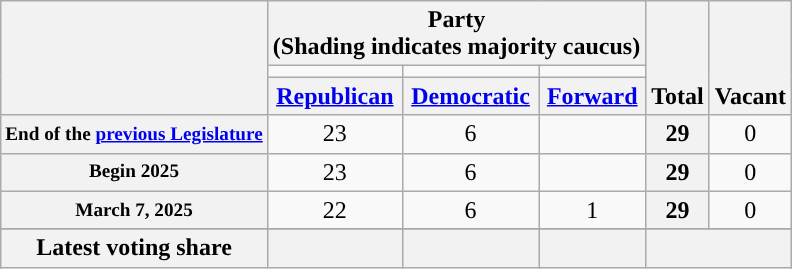<table class=wikitable style="text-align:center">
<tr style="vertical-align:bottom;">
<th rowspan=3></th>
<th colspan=3>Party <div>(Shading indicates majority caucus)</div></th>
<th rowspan=3>Total</th>
<th rowspan=3>Vacant</th>
</tr>
<tr>
<td style="background-color:"></td>
<td style="background-color:"></td>
<td style="background-color:"></td>
</tr>
<tr>
<th><a href='#'>Republican</a></th>
<th><a href='#'>Democratic</a></th>
<th><a href='#'>Forward</a></th>
</tr>
<tr>
<th nowrap style="font-size:80%">End of the <a href='#'>previous Legislature</a></th>
<td>23</td>
<td>6</td>
<td></td>
<th>29</th>
<td>0</td>
</tr>
<tr>
<th nowrap style="font-size:80%">Begin 2025</th>
<td>23</td>
<td>6</td>
<td></td>
<th>29</th>
<td>0</td>
</tr>
<tr>
<th nowrap style="font-size:80%">March 7, 2025</th>
<td>22</td>
<td>6</td>
<td>1</td>
<th>29</th>
<td>0</td>
</tr>
<tr>
</tr>
<tr>
<th>Latest voting share</th>
<th></th>
<th></th>
<th></th>
<th colspan="2"></th>
</tr>
</table>
